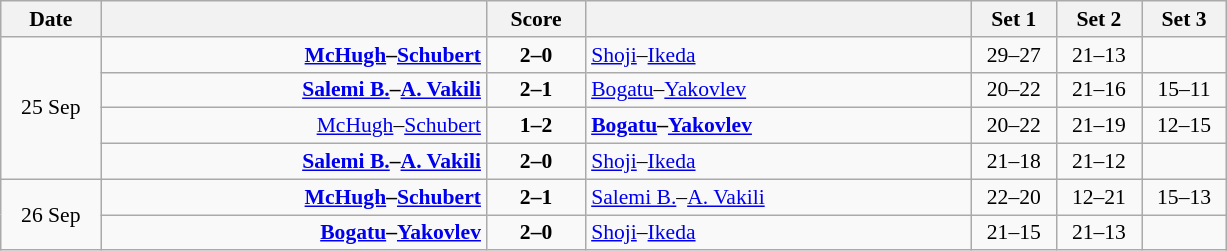<table class="wikitable" style="text-align: center; font-size:90% ">
<tr>
<th width="60">Date</th>
<th align="right" width="250"></th>
<th width="60">Score</th>
<th align="left" width="250"></th>
<th width="50">Set 1</th>
<th width="50">Set 2</th>
<th width="50">Set 3</th>
</tr>
<tr>
<td rowspan=4>25 Sep</td>
<td align=right><strong><a href='#'>McHugh</a>–<a href='#'>Schubert</a> </strong></td>
<td align=center><strong>2–0</strong></td>
<td align=left> <a href='#'>Shoji</a>–<a href='#'>Ikeda</a></td>
<td>29–27</td>
<td>21–13</td>
<td></td>
</tr>
<tr>
<td align=right><strong><a href='#'>Salemi B.</a>–<a href='#'>A. Vakili</a> </strong></td>
<td align=center><strong>2–1</strong></td>
<td align=left> <a href='#'>Bogatu</a>–<a href='#'>Yakovlev</a></td>
<td>20–22</td>
<td>21–16</td>
<td>15–11</td>
</tr>
<tr>
<td align=right><a href='#'>McHugh</a>–<a href='#'>Schubert</a> </td>
<td align=center><strong>1–2</strong></td>
<td align=left><strong> <a href='#'>Bogatu</a>–<a href='#'>Yakovlev</a></strong></td>
<td>20–22</td>
<td>21–19</td>
<td>12–15</td>
</tr>
<tr>
<td align=right><strong><a href='#'>Salemi B.</a>–<a href='#'>A. Vakili</a> </strong></td>
<td align=center><strong>2–0</strong></td>
<td align=left> <a href='#'>Shoji</a>–<a href='#'>Ikeda</a></td>
<td>21–18</td>
<td>21–12</td>
<td></td>
</tr>
<tr>
<td rowspan=2>26 Sep</td>
<td align=right><strong><a href='#'>McHugh</a>–<a href='#'>Schubert</a> </strong></td>
<td align=center><strong>2–1</strong></td>
<td align=left> <a href='#'>Salemi B.</a>–<a href='#'>A. Vakili</a></td>
<td>22–20</td>
<td>12–21</td>
<td>15–13</td>
</tr>
<tr>
<td align=right><strong><a href='#'>Bogatu</a>–<a href='#'>Yakovlev</a> </strong></td>
<td align=center><strong>2–0</strong></td>
<td align=left> <a href='#'>Shoji</a>–<a href='#'>Ikeda</a></td>
<td>21–15</td>
<td>21–13</td>
<td></td>
</tr>
</table>
